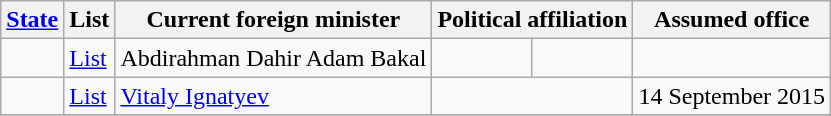<table class="wikitable sortable">
<tr>
<th><a href='#'>State</a></th>
<th>List</th>
<th>Current foreign minister</th>
<th colspan="2">Political affiliation</th>
<th>Assumed office</th>
</tr>
<tr>
<td></td>
<td><a href='#'>List</a></td>
<td>Abdirahman Dahir Adam Bakal</td>
<td></td>
<td></td>
</tr>
<tr>
<td></td>
<td><a href='#'>List</a></td>
<td><a href='#'>Vitaly Ignatyev</a></td>
<td colspan="2"></td>
<td>14 September 2015</td>
</tr>
<tr>
</tr>
</table>
